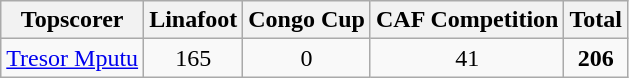<table class="wikitable" style="text-align:center;">
<tr>
<th>Topscorer</th>
<th>Linafoot</th>
<th>Congo Cup</th>
<th>CAF Competition</th>
<th>Total</th>
</tr>
<tr>
<td> <a href='#'>Tresor Mputu</a></td>
<td>165</td>
<td>0</td>
<td>41</td>
<td><strong>206</strong></td>
</tr>
</table>
